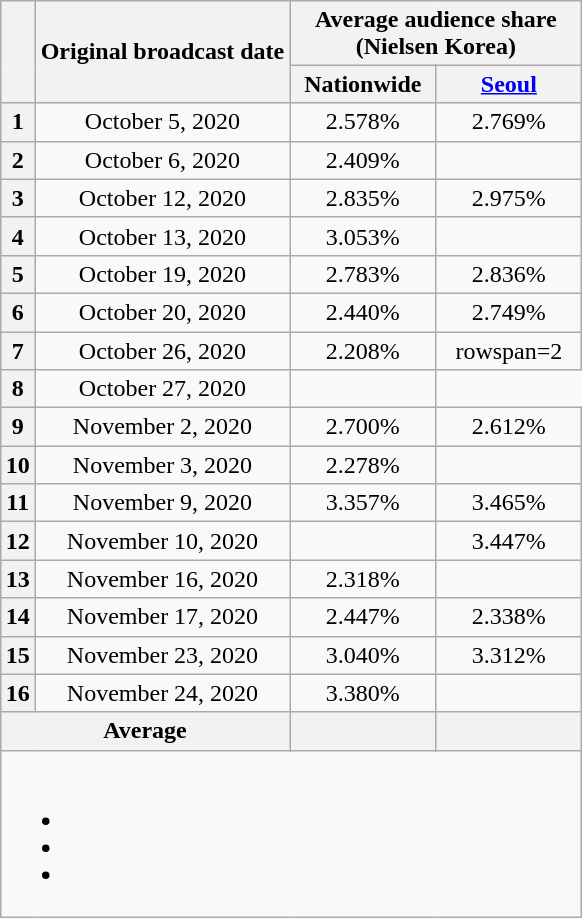<table class="wikitable" style="text-align:center;max-width:450px; margin-left: auto; margin-right: auto; border: none;">
<tr>
</tr>
<tr>
<th rowspan="2"></th>
<th rowspan="2">Original broadcast date</th>
<th colspan="2">Average audience share<br>(Nielsen Korea)</th>
</tr>
<tr>
<th width="90">Nationwide</th>
<th width="90"><a href='#'>Seoul</a></th>
</tr>
<tr>
<th>1</th>
<td>October 5, 2020</td>
<td>2.578%</td>
<td>2.769%</td>
</tr>
<tr>
<th>2</th>
<td>October 6, 2020</td>
<td>2.409%</td>
<td></td>
</tr>
<tr>
<th>3</th>
<td>October 12, 2020</td>
<td>2.835%</td>
<td>2.975%</td>
</tr>
<tr>
<th>4</th>
<td>October 13, 2020</td>
<td>3.053%</td>
<td></td>
</tr>
<tr>
<th>5</th>
<td>October 19, 2020</td>
<td>2.783%</td>
<td>2.836%</td>
</tr>
<tr>
<th>6</th>
<td>October 20, 2020</td>
<td>2.440%</td>
<td>2.749%</td>
</tr>
<tr>
<th>7</th>
<td>October 26, 2020</td>
<td>2.208%</td>
<td>rowspan=2 </td>
</tr>
<tr>
<th>8</th>
<td>October 27, 2020</td>
<td></td>
</tr>
<tr>
<th>9</th>
<td>November 2, 2020</td>
<td>2.700%</td>
<td>2.612%</td>
</tr>
<tr>
<th>10</th>
<td>November 3, 2020</td>
<td>2.278%</td>
<td></td>
</tr>
<tr>
<th>11</th>
<td>November 9, 2020</td>
<td>3.357%</td>
<td>3.465%</td>
</tr>
<tr>
<th>12</th>
<td>November 10, 2020</td>
<td></td>
<td>3.447%</td>
</tr>
<tr>
<th>13</th>
<td>November 16, 2020</td>
<td>2.318%</td>
<td></td>
</tr>
<tr>
<th>14</th>
<td>November 17, 2020</td>
<td>2.447%</td>
<td>2.338%</td>
</tr>
<tr>
<th>15</th>
<td>November 23, 2020</td>
<td>3.040%</td>
<td>3.312%</td>
</tr>
<tr>
<th>16</th>
<td>November 24, 2020</td>
<td>3.380%</td>
<td></td>
</tr>
<tr>
<th colspan="2">Average</th>
<th></th>
<th></th>
</tr>
<tr>
<td colspan="6"><br><ul><li></li><li></li><li></li></ul></td>
</tr>
</table>
